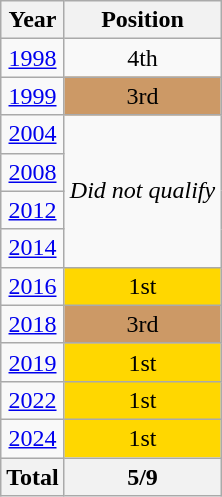<table class="wikitable" style="text-align: center;">
<tr>
<th>Year</th>
<th>Position</th>
</tr>
<tr>
<td> <a href='#'>1998</a></td>
<td>4th</td>
</tr>
<tr>
<td> <a href='#'>1999</a></td>
<td style="background-color:#cc9966">3rd</td>
</tr>
<tr>
<td> <a href='#'>2004</a></td>
<td rowspan=4><em>Did not qualify</em></td>
</tr>
<tr>
<td> <a href='#'>2008</a></td>
</tr>
<tr>
<td> <a href='#'>2012</a></td>
</tr>
<tr>
<td> <a href='#'>2014</a></td>
</tr>
<tr>
<td> <a href='#'>2016</a></td>
<td style="background-color:gold">1st</td>
</tr>
<tr>
<td> <a href='#'>2018</a></td>
<td style="background-color:#cc9966">3rd</td>
</tr>
<tr>
<td> <a href='#'>2019</a></td>
<td style="background-color:gold">1st</td>
</tr>
<tr>
<td> <a href='#'>2022</a></td>
<td style="background-color:gold">1st</td>
</tr>
<tr>
<td> <a href='#'>2024</a></td>
<td style="background-color:gold">1st</td>
</tr>
<tr>
<th>Total</th>
<th>5/9</th>
</tr>
</table>
